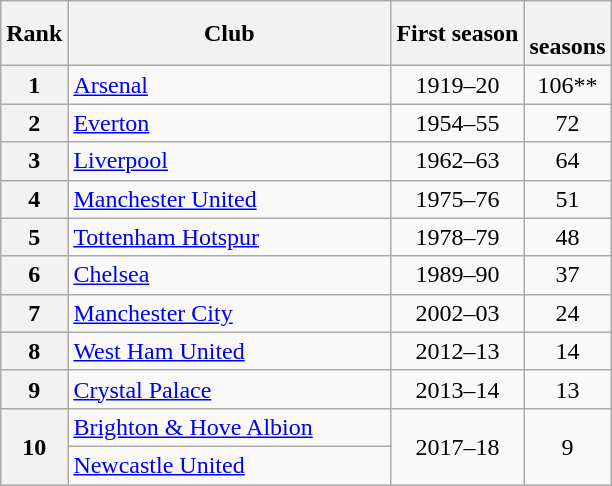<table class="wikitable" style="text-align:center;">
<tr>
<th scope="col">Rank</th>
<th scope="col" style="width:13em;">Club</th>
<th scope="col">First season</th>
<th scope="col"><br>seasons</th>
</tr>
<tr>
<th scope="row">1</th>
<td style="text-align:left;"><a href='#'>Arsenal</a></td>
<td>1919–20</td>
<td>106**</td>
</tr>
<tr>
<th scope="row">2</th>
<td style="text-align:left;"><a href='#'>Everton</a></td>
<td>1954–55</td>
<td>72</td>
</tr>
<tr>
<th scope="row">3</th>
<td style="text-align:left;"><a href='#'>Liverpool</a></td>
<td>1962–63</td>
<td>64</td>
</tr>
<tr>
<th scope="row">4</th>
<td style="text-align:left;"><a href='#'>Manchester United</a></td>
<td>1975–76</td>
<td>51</td>
</tr>
<tr>
<th scope="row">5</th>
<td style="text-align:left;"><a href='#'>Tottenham Hotspur</a></td>
<td>1978–79</td>
<td>48</td>
</tr>
<tr>
<th scope="row">6</th>
<td style="text-align:left;"><a href='#'>Chelsea</a></td>
<td>1989–90</td>
<td>37</td>
</tr>
<tr>
<th scope="row">7</th>
<td style="text-align:left;"><a href='#'>Manchester City</a></td>
<td>2002–03</td>
<td>24</td>
</tr>
<tr>
<th scope="row">8</th>
<td style="text-align:left;"><a href='#'>West Ham United</a></td>
<td>2012–13</td>
<td>14</td>
</tr>
<tr>
<th scope="row">9</th>
<td style="text-align:left;"><a href='#'>Crystal Palace</a></td>
<td>2013–14</td>
<td>13</td>
</tr>
<tr>
<th rowspan="2" scope="row">10</th>
<td style="text-align:left;"><a href='#'>Brighton & Hove Albion</a></td>
<td rowspan="2">2017–18</td>
<td rowspan="2">9</td>
</tr>
<tr>
<td style="text-align:left;"><a href='#'>Newcastle United</a></td>
</tr>
</table>
